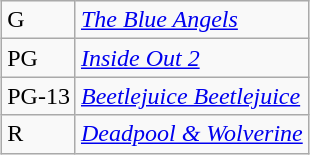<table class="wikitable sortable" style="margin:auto; margin:auto;">
<tr>
<td>G</td>
<td><em><a href='#'>The Blue Angels</a></em></td>
</tr>
<tr>
<td>PG</td>
<td><em><a href='#'>Inside Out 2</a></em></td>
</tr>
<tr>
<td>PG-13</td>
<td><em><a href='#'>Beetlejuice Beetlejuice</a></em></td>
</tr>
<tr>
<td>R</td>
<td><em><a href='#'>Deadpool & Wolverine</a></em></td>
</tr>
</table>
